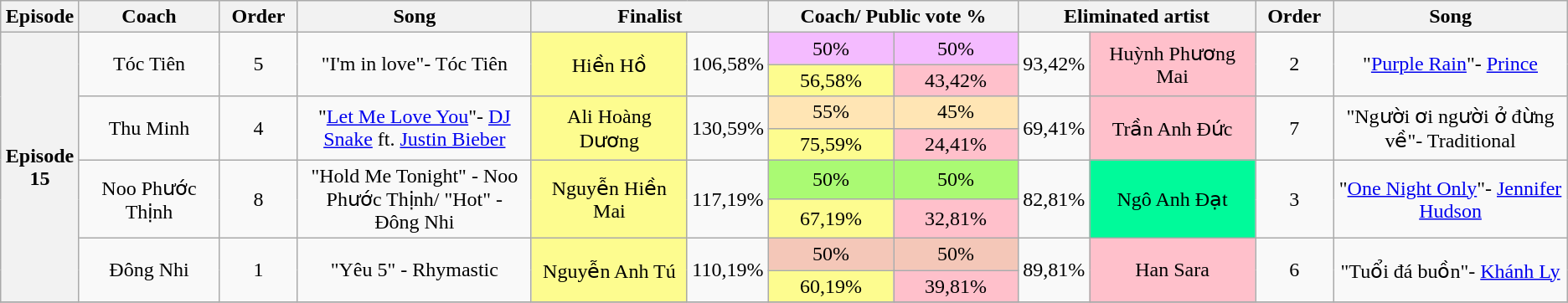<table class="wikitable" style="text-align:center">
<tr>
<th style="width:05%;">Episode</th>
<th style="width:09%;">Coach</th>
<th style="width:05%;">Order</th>
<th style="width:15%;">Song</th>
<th style="width:15%;" colspan="2">Finalist</th>
<th style="width:16%;" colspan="2">Coach/ Public vote %</th>
<th style="width:15%;" colspan="2">Eliminated artist</th>
<th style="width:05%;">Order</th>
<th style="width:15%;">Song</th>
</tr>
<tr>
<th rowspan="8" scope="row">Episode 15<br><small></small></th>
<td rowspan="2">Tóc Tiên</td>
<td rowspan="2">5</td>
<td rowspan="2">"I'm in love"- Tóc Tiên</td>
<td bgcolor="#fdfc8f" rowspan="2">Hiền Hồ</td>
<td rowspan="2">106,58%</td>
<td width="8%" bgcolor="#f4bbff">50%</td>
<td width="8%" bgcolor="#f4bbff">50%</td>
<td rowspan="2">93,42%</td>
<td bgcolor="pink" rowspan="2">Huỳnh Phương Mai</td>
<td rowspan="2">2</td>
<td rowspan="2">"<a href='#'>Purple Rain</a>"- <a href='#'>Prince</a></td>
</tr>
<tr>
<td bgcolor="#fdfc8f">56,58%</td>
<td bgcolor="pink">43,42%</td>
</tr>
<tr>
<td rowspan="2">Thu Minh</td>
<td rowspan="2">4</td>
<td rowspan="2">"<a href='#'>Let Me Love You</a>"- <a href='#'>DJ Snake</a> ft. <a href='#'>Justin Bieber</a></td>
<td bgcolor="#fdfc8f" rowspan="2">Ali Hoàng Dương</td>
<td rowspan="2">130,59%</td>
<td width="8%" bgcolor="#ffe5b4">55%</td>
<td width="8%" bgcolor="#ffe5b4">45%</td>
<td rowspan="2">69,41%</td>
<td bgcolor="pink" rowspan="2">Trần Anh Đức</td>
<td rowspan="2">7</td>
<td rowspan="2">"Người ơi người ở đừng về"- Traditional</td>
</tr>
<tr>
<td bgcolor="#fdfc8f">75,59%</td>
<td bgcolor="pink">24,41%</td>
</tr>
<tr>
<td rowspan="2">Noo Phước Thịnh</td>
<td rowspan="2">8</td>
<td rowspan="2">"Hold Me Tonight" - Noo Phước Thịnh/ "Hot" - Đông Nhi</td>
<td bgcolor="#fdfc8f" rowspan="2">Nguyễn Hiền Mai</td>
<td rowspan="2">117,19%</td>
<td width="8%" bgcolor="#aafa73">50%</td>
<td width="8%" bgcolor="#aafa73">50%</td>
<td rowspan="2">82,81%</td>
<td bgcolor="#00FA9A" rowspan="2">Ngô Anh Đạt</td>
<td rowspan="2">3</td>
<td rowspan="2">"<a href='#'>One Night Only</a>"- <a href='#'>Jennifer Hudson</a></td>
</tr>
<tr>
<td bgcolor="#fdfc8f">67,19%</td>
<td bgcolor="pink">32,81%</td>
</tr>
<tr>
<td rowspan="2">Đông Nhi</td>
<td rowspan="2">1</td>
<td rowspan="2">"Yêu 5" - Rhymastic</td>
<td bgcolor="#fdfc8f" rowspan="2">Nguyễn Anh Tú</td>
<td rowspan="2">110,19%</td>
<td width="8%" bgcolor="#f4c7b8">50%</td>
<td width="8%" bgcolor="#f4c7b8">50%</td>
<td rowspan="2">89,81%</td>
<td bgcolor="pink" rowspan="2">Han Sara</td>
<td rowspan="2">6</td>
<td rowspan="2">"Tuổi đá buồn"- <a href='#'>Khánh Ly</a></td>
</tr>
<tr>
<td bgcolor="#fdfc8f">60,19%</td>
<td bgcolor="pink">39,81%</td>
</tr>
<tr>
</tr>
</table>
